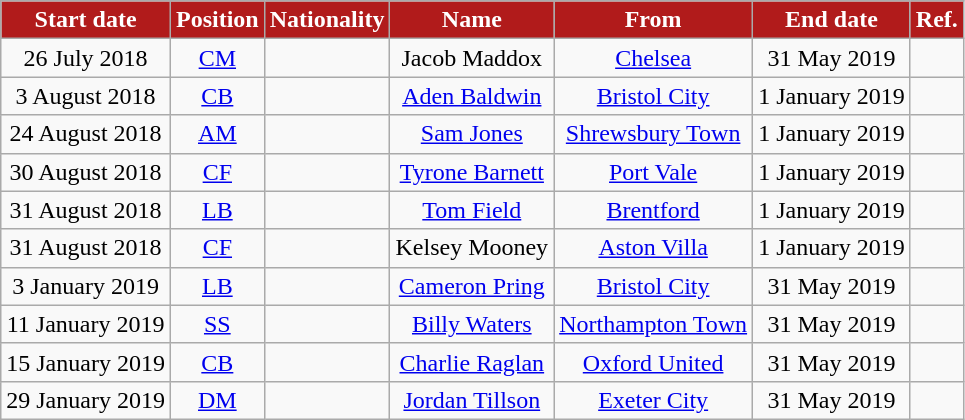<table class="wikitable"  style="text-align:center;">
<tr>
<th style="background:#B11B1B; color:white;">Start date</th>
<th style="background:#B11B1B; color:white;">Position</th>
<th style="background:#B11B1B; color:white;">Nationality</th>
<th style="background:#B11B1B; color:white;">Name</th>
<th style="background:#B11B1B; color:white;">From</th>
<th style="background:#B11B1B; color:white;">End date</th>
<th style="background:#B11B1B; color:white;">Ref.</th>
</tr>
<tr>
<td>26 July 2018</td>
<td><a href='#'>CM</a></td>
<td></td>
<td>Jacob Maddox</td>
<td><a href='#'>Chelsea</a></td>
<td>31 May 2019</td>
<td></td>
</tr>
<tr>
<td>3 August 2018</td>
<td><a href='#'>CB</a></td>
<td></td>
<td><a href='#'>Aden Baldwin</a></td>
<td><a href='#'>Bristol City</a></td>
<td>1 January 2019</td>
<td></td>
</tr>
<tr>
<td>24 August 2018</td>
<td><a href='#'>AM</a></td>
<td></td>
<td><a href='#'>Sam Jones</a></td>
<td><a href='#'>Shrewsbury Town</a></td>
<td>1 January 2019</td>
<td></td>
</tr>
<tr>
<td>30 August 2018</td>
<td><a href='#'>CF</a></td>
<td></td>
<td><a href='#'>Tyrone Barnett</a></td>
<td><a href='#'>Port Vale</a></td>
<td>1 January 2019</td>
<td></td>
</tr>
<tr>
<td>31 August 2018</td>
<td><a href='#'>LB</a></td>
<td></td>
<td><a href='#'>Tom Field</a></td>
<td><a href='#'>Brentford</a></td>
<td>1 January 2019</td>
<td></td>
</tr>
<tr>
<td>31 August 2018</td>
<td><a href='#'>CF</a></td>
<td></td>
<td>Kelsey Mooney</td>
<td><a href='#'>Aston Villa</a></td>
<td>1 January 2019</td>
<td></td>
</tr>
<tr>
<td>3 January 2019</td>
<td><a href='#'>LB</a></td>
<td></td>
<td><a href='#'>Cameron Pring</a></td>
<td><a href='#'>Bristol City</a></td>
<td>31 May 2019</td>
<td></td>
</tr>
<tr>
<td>11 January 2019</td>
<td><a href='#'>SS</a></td>
<td></td>
<td><a href='#'>Billy Waters</a></td>
<td><a href='#'>Northampton Town</a></td>
<td>31 May 2019</td>
<td></td>
</tr>
<tr>
<td>15 January 2019</td>
<td><a href='#'>CB</a></td>
<td></td>
<td><a href='#'>Charlie Raglan</a></td>
<td><a href='#'>Oxford United</a></td>
<td>31 May 2019</td>
<td></td>
</tr>
<tr>
<td>29 January 2019</td>
<td><a href='#'>DM</a></td>
<td></td>
<td><a href='#'>Jordan Tillson</a></td>
<td><a href='#'>Exeter City</a></td>
<td>31 May 2019</td>
<td></td>
</tr>
</table>
